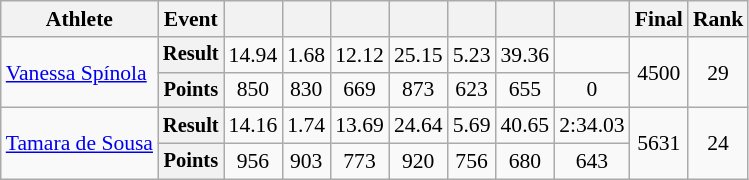<table class=wikitable style=font-size:90%>
<tr>
<th>Athlete</th>
<th>Event</th>
<th></th>
<th></th>
<th></th>
<th></th>
<th></th>
<th></th>
<th></th>
<th>Final</th>
<th>Rank</th>
</tr>
<tr align=center>
<td rowspan=2 style=text-align:left><a href='#'>Vanessa Spínola</a></td>
<th style=font-size:95%>Result</th>
<td>14.94</td>
<td>1.68</td>
<td>12.12</td>
<td>25.15</td>
<td>5.23</td>
<td>39.36</td>
<td></td>
<td rowspan=2>4500</td>
<td rowspan=2>29</td>
</tr>
<tr align=center>
<th style=font-size:95%>Points</th>
<td>850</td>
<td>830</td>
<td>669</td>
<td>873</td>
<td>623</td>
<td>655</td>
<td>0</td>
</tr>
<tr align=center>
<td rowspan=2 style=text-align:left><a href='#'>Tamara de Sousa</a></td>
<th style=font-size:95%>Result</th>
<td>14.16</td>
<td>1.74</td>
<td>13.69</td>
<td>24.64</td>
<td>5.69</td>
<td>40.65</td>
<td>2:34.03</td>
<td rowspan=2>5631</td>
<td rowspan=2>24</td>
</tr>
<tr align=center>
<th style=font-size:95%>Points</th>
<td>956</td>
<td>903</td>
<td>773</td>
<td>920</td>
<td>756</td>
<td>680</td>
<td>643</td>
</tr>
</table>
